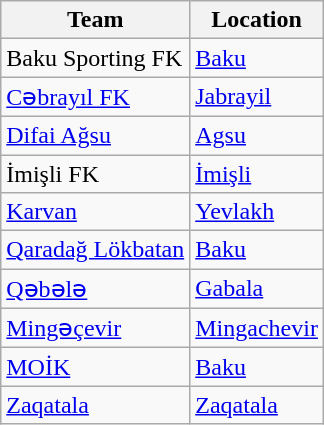<table class="wikitable sortable">
<tr>
<th>Team</th>
<th>Location</th>
</tr>
<tr>
<td>Baku Sporting FK</td>
<td><a href='#'>Baku</a></td>
</tr>
<tr>
<td><a href='#'>Cəbrayıl FK</a></td>
<td><a href='#'>Jabrayil</a></td>
</tr>
<tr>
<td><a href='#'>Difai Ağsu</a></td>
<td><a href='#'>Agsu</a></td>
</tr>
<tr>
<td>İmişli FK</td>
<td><a href='#'>İmişli</a></td>
</tr>
<tr>
<td><a href='#'>Karvan</a></td>
<td><a href='#'>Yevlakh</a></td>
</tr>
<tr>
<td><a href='#'>Qaradağ Lökbatan</a></td>
<td><a href='#'>Baku</a></td>
</tr>
<tr>
<td><a href='#'>Qəbələ</a></td>
<td><a href='#'>Gabala</a></td>
</tr>
<tr>
<td><a href='#'>Mingəçevir</a></td>
<td><a href='#'>Mingachevir</a></td>
</tr>
<tr>
<td><a href='#'>MOİK</a></td>
<td><a href='#'>Baku</a></td>
</tr>
<tr>
<td><a href='#'>Zaqatala</a></td>
<td><a href='#'>Zaqatala</a></td>
</tr>
</table>
